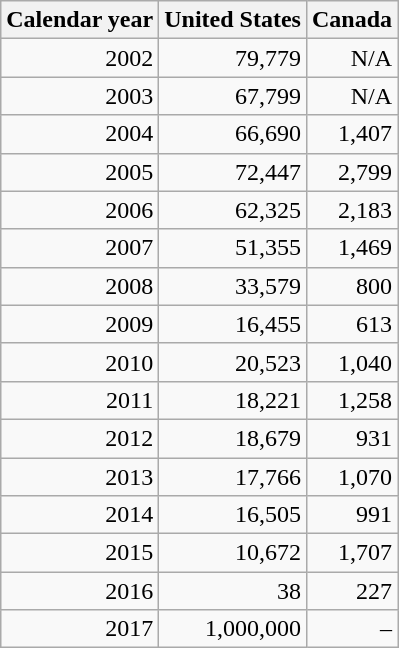<table class=wikitable style="text-align: right;">
<tr>
<th>Calendar year</th>
<th>United States</th>
<th>Canada</th>
</tr>
<tr>
<td>2002</td>
<td>79,779</td>
<td>N/A</td>
</tr>
<tr>
<td>2003</td>
<td>67,799</td>
<td>N/A</td>
</tr>
<tr>
<td>2004</td>
<td>66,690</td>
<td>1,407</td>
</tr>
<tr>
<td>2005</td>
<td>72,447</td>
<td>2,799</td>
</tr>
<tr>
<td>2006</td>
<td>62,325</td>
<td>2,183</td>
</tr>
<tr>
<td>2007</td>
<td>51,355</td>
<td>1,469</td>
</tr>
<tr>
<td>2008</td>
<td>33,579</td>
<td>800</td>
</tr>
<tr>
<td>2009</td>
<td>16,455</td>
<td>613</td>
</tr>
<tr>
<td>2010</td>
<td>20,523</td>
<td>1,040</td>
</tr>
<tr>
<td>2011</td>
<td>18,221</td>
<td>1,258</td>
</tr>
<tr>
<td>2012</td>
<td>18,679</td>
<td>931</td>
</tr>
<tr>
<td>2013</td>
<td>17,766</td>
<td>1,070</td>
</tr>
<tr>
<td>2014</td>
<td>16,505</td>
<td>991</td>
</tr>
<tr>
<td>2015</td>
<td>10,672</td>
<td>1,707</td>
</tr>
<tr>
<td>2016</td>
<td>38</td>
<td>227</td>
</tr>
<tr>
<td>2017</td>
<td>1,000,000</td>
<td>–</td>
</tr>
</table>
